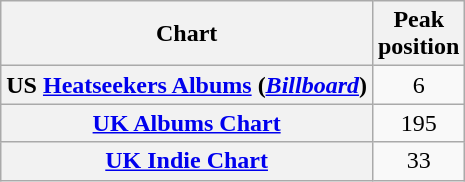<table class="wikitable plainrowheaders sortable" style="text-align:center;" border="1">
<tr>
<th scope="col">Chart</th>
<th scope="col">Peak<br>position</th>
</tr>
<tr>
<th scope="row">US <a href='#'>Heatseekers Albums</a> (<em><a href='#'>Billboard</a></em>)</th>
<td>6</td>
</tr>
<tr>
<th scope="row"><a href='#'>UK Albums Chart</a></th>
<td>195</td>
</tr>
<tr>
<th scope="row"><a href='#'>UK Indie Chart</a></th>
<td>33</td>
</tr>
</table>
